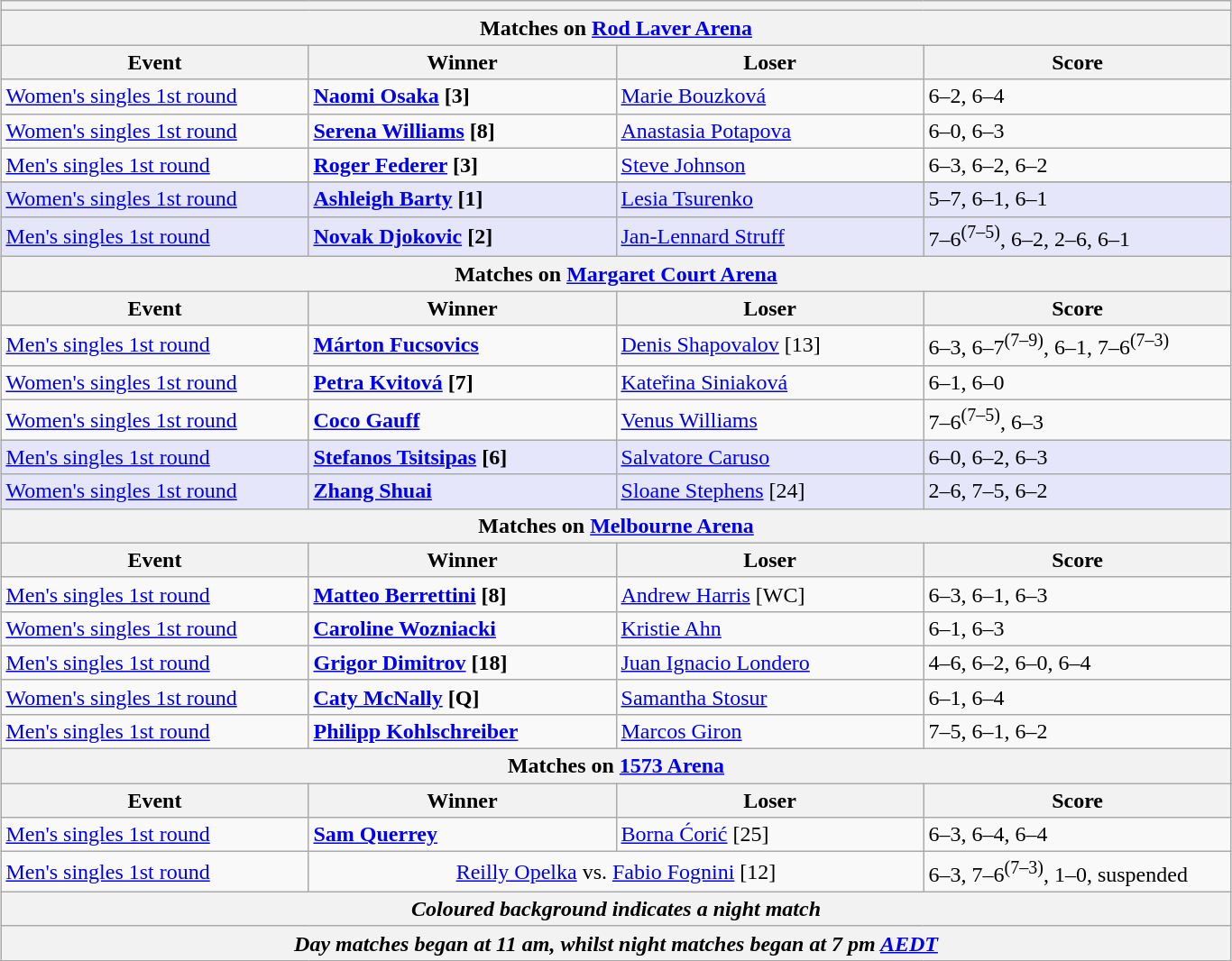<table class="wikitable collapsible uncollapsed" style="margin:auto;">
<tr>
<th colspan=4></th>
</tr>
<tr>
<th colspan=4><strong>Matches on <a href='#'>Rod Laver Arena</a></strong></th>
</tr>
<tr>
<th style="width:220px;">Event</th>
<th style="width:220px;">Winner</th>
<th style="width:220px;">Loser</th>
<th style="width:220px;">Score</th>
</tr>
<tr>
<td><a href='#'>Women's singles 1st round</a></td>
<td><strong> <a href='#'>Naomi Osaka</a> [3]</strong></td>
<td> <a href='#'>Marie Bouzková</a></td>
<td>6–2, 6–4</td>
</tr>
<tr>
<td><a href='#'>Women's singles 1st round</a></td>
<td><strong> <a href='#'>Serena Williams</a> [8]</strong></td>
<td> <a href='#'>Anastasia Potapova</a></td>
<td>6–0, 6–3</td>
</tr>
<tr>
<td><a href='#'>Men's singles 1st round</a></td>
<td><strong> <a href='#'>Roger Federer</a> [3]</strong></td>
<td> <a href='#'>Steve Johnson</a></td>
<td>6–3, 6–2, 6–2</td>
</tr>
<tr>
</tr>
<tr bgcolor=lavender>
<td><a href='#'>Women's singles 1st round</a></td>
<td><strong> <a href='#'>Ashleigh Barty</a> [1]</strong></td>
<td> <a href='#'>Lesia Tsurenko</a></td>
<td>5–7, 6–1, 6–1</td>
</tr>
<tr bgcolor=lavender>
<td><a href='#'>Men's singles 1st round</a></td>
<td><strong> <a href='#'>Novak Djokovic</a> [2]</strong></td>
<td> <a href='#'>Jan-Lennard Struff</a></td>
<td>7–6<sup>(7–5)</sup>, 6–2, 2–6, 6–1</td>
</tr>
<tr>
<th colspan=4><strong>Matches on <a href='#'>Margaret Court Arena</a></strong></th>
</tr>
<tr>
<th style="width:220px;">Event</th>
<th style="width:220px;">Winner</th>
<th style="width:220px;">Loser</th>
<th style="width:220px;">Score</th>
</tr>
<tr>
<td><a href='#'>Men's singles 1st round</a></td>
<td><strong> <a href='#'>Márton Fucsovics</a></strong></td>
<td> <a href='#'>Denis Shapovalov</a> [13]</td>
<td>6–3, 6–7<sup>(7–9)</sup>, 6–1, 7–6<sup>(7–3)</sup></td>
</tr>
<tr>
<td><a href='#'>Women's singles 1st round</a></td>
<td><strong> <a href='#'>Petra Kvitová</a> [7]</strong></td>
<td> <a href='#'>Kateřina Siniaková</a></td>
<td>6–1, 6–0</td>
</tr>
<tr>
<td><a href='#'>Women's singles 1st round</a></td>
<td><strong> <a href='#'>Coco Gauff</a></strong></td>
<td> <a href='#'>Venus Williams</a></td>
<td>7–6<sup>(7–5)</sup>, 6–3</td>
</tr>
<tr bgcolor=lavender>
<td><a href='#'>Men's singles 1st round</a></td>
<td><strong> <a href='#'>Stefanos Tsitsipas</a> [6]</strong></td>
<td> <a href='#'>Salvatore Caruso</a></td>
<td>6–0, 6–2, 6–3</td>
</tr>
<tr bgcolor=lavender>
<td><a href='#'>Women's singles 1st round</a></td>
<td><strong> <a href='#'>Zhang Shuai</a></strong></td>
<td> <a href='#'>Sloane Stephens</a> [24]</td>
<td>2–6, 7–5, 6–2</td>
</tr>
<tr>
<th colspan=4><strong>Matches on <a href='#'>Melbourne Arena</a></strong></th>
</tr>
<tr>
<th style="width:220px;">Event</th>
<th style="width:220px;">Winner</th>
<th style="width:220px;">Loser</th>
<th style="width:220px;">Score</th>
</tr>
<tr>
<td><a href='#'>Men's singles 1st round</a></td>
<td><strong> <a href='#'>Matteo Berrettini</a> [8]</strong></td>
<td> <a href='#'>Andrew Harris</a> [WC]</td>
<td>6–3, 6–1, 6–3</td>
</tr>
<tr>
<td><a href='#'>Women's singles 1st round</a></td>
<td><strong> <a href='#'>Caroline Wozniacki</a></strong></td>
<td> <a href='#'>Kristie Ahn</a></td>
<td>6–1, 6–3</td>
</tr>
<tr>
<td><a href='#'>Men's singles 1st round</a></td>
<td><strong> <a href='#'>Grigor Dimitrov</a> [18]</strong></td>
<td> <a href='#'>Juan Ignacio Londero</a></td>
<td>4–6, 6–2, 6–0, 6–4</td>
</tr>
<tr>
<td><a href='#'>Women's singles 1st round</a></td>
<td><strong> <a href='#'>Caty McNally</a> [Q]</strong></td>
<td> <a href='#'>Samantha Stosur</a></td>
<td>6–1, 6–4</td>
</tr>
<tr>
<td><a href='#'>Men's singles 1st round</a></td>
<td><strong> <a href='#'>Philipp Kohlschreiber</a></strong></td>
<td> <a href='#'>Marcos Giron</a></td>
<td>7–5, 6–1, 6–2</td>
</tr>
<tr>
<th colspan=4><strong>Matches on <a href='#'>1573 Arena</a></strong></th>
</tr>
<tr>
<th style="width:220px;">Event</th>
<th style="width:220px;">Winner</th>
<th style="width:220px;">Loser</th>
<th style="width:220px;">Score</th>
</tr>
<tr>
<td><a href='#'>Men's singles 1st round</a></td>
<td><strong> <a href='#'>Sam Querrey</a></strong></td>
<td> <a href='#'>Borna Ćorić</a> [25]</td>
<td>6–3, 6–4, 6–4</td>
</tr>
<tr>
<td><a href='#'>Men's singles 1st round</a></td>
<td colspan="2" style="text-align:center;"> <a href='#'>Reilly Opelka</a> vs.  <a href='#'>Fabio Fognini</a> [12]</td>
<td>6–3, 7–6<sup>(7–3)</sup>, 1–0, suspended</td>
</tr>
<tr>
<th colspan=4><em>Coloured background indicates a night match</em></th>
</tr>
<tr>
<th colspan=4><em>Day matches began at 11 am, whilst night matches began at 7 pm <a href='#'>AEDT</a></em></th>
</tr>
</table>
